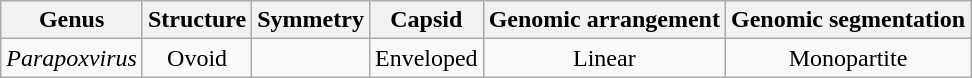<table class="wikitable sortable" style="text-align:center">
<tr>
<th>Genus</th>
<th>Structure</th>
<th>Symmetry</th>
<th>Capsid</th>
<th>Genomic arrangement</th>
<th>Genomic segmentation</th>
</tr>
<tr>
<td><em>Parapoxvirus</em></td>
<td>Ovoid</td>
<td></td>
<td>Enveloped</td>
<td>Linear</td>
<td>Monopartite</td>
</tr>
</table>
